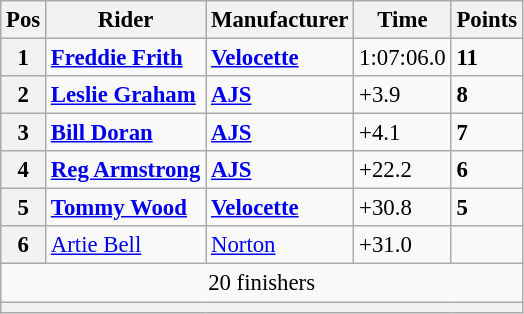<table class="wikitable" style="font-size: 95%;">
<tr>
<th>Pos</th>
<th>Rider</th>
<th>Manufacturer</th>
<th>Time</th>
<th>Points</th>
</tr>
<tr>
<th>1</th>
<td> <strong><a href='#'>Freddie Frith</a></strong></td>
<td><strong><a href='#'>Velocette</a></strong></td>
<td>1:07:06.0</td>
<td><strong>11</strong></td>
</tr>
<tr>
<th>2</th>
<td> <strong><a href='#'>Leslie Graham</a></strong></td>
<td><strong><a href='#'>AJS</a></strong></td>
<td>+3.9</td>
<td><strong>8</strong></td>
</tr>
<tr>
<th>3</th>
<td> <strong><a href='#'>Bill Doran</a></strong></td>
<td><strong><a href='#'>AJS</a></strong></td>
<td>+4.1</td>
<td><strong>7</strong></td>
</tr>
<tr>
<th>4</th>
<td> <strong><a href='#'>Reg Armstrong</a></strong></td>
<td><strong><a href='#'>AJS</a></strong></td>
<td>+22.2</td>
<td><strong>6</strong></td>
</tr>
<tr>
<th>5</th>
<td> <strong><a href='#'>Tommy Wood</a></strong></td>
<td><strong><a href='#'>Velocette</a></strong></td>
<td>+30.8</td>
<td><strong>5</strong></td>
</tr>
<tr>
<th>6</th>
<td> <a href='#'>Artie Bell</a></td>
<td><a href='#'>Norton</a></td>
<td>+31.0</td>
<td></td>
</tr>
<tr>
<td colspan=5 align=center>20 finishers</td>
</tr>
<tr>
<th colspan=5></th>
</tr>
</table>
